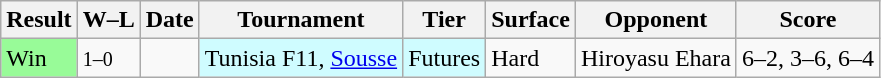<table class="sortable wikitable">
<tr>
<th>Result</th>
<th class="unsortable">W–L</th>
<th>Date</th>
<th>Tournament</th>
<th>Tier</th>
<th>Surface</th>
<th>Opponent</th>
<th class="unsortable">Score</th>
</tr>
<tr>
<td bgcolor=98FB98>Win</td>
<td><small>1–0</small></td>
<td></td>
<td style="background:#cffcff;">Tunisia F11, <a href='#'>Sousse</a></td>
<td style="background:#cffcff;">Futures</td>
<td>Hard</td>
<td> Hiroyasu Ehara</td>
<td>6–2, 3–6, 6–4</td>
</tr>
</table>
